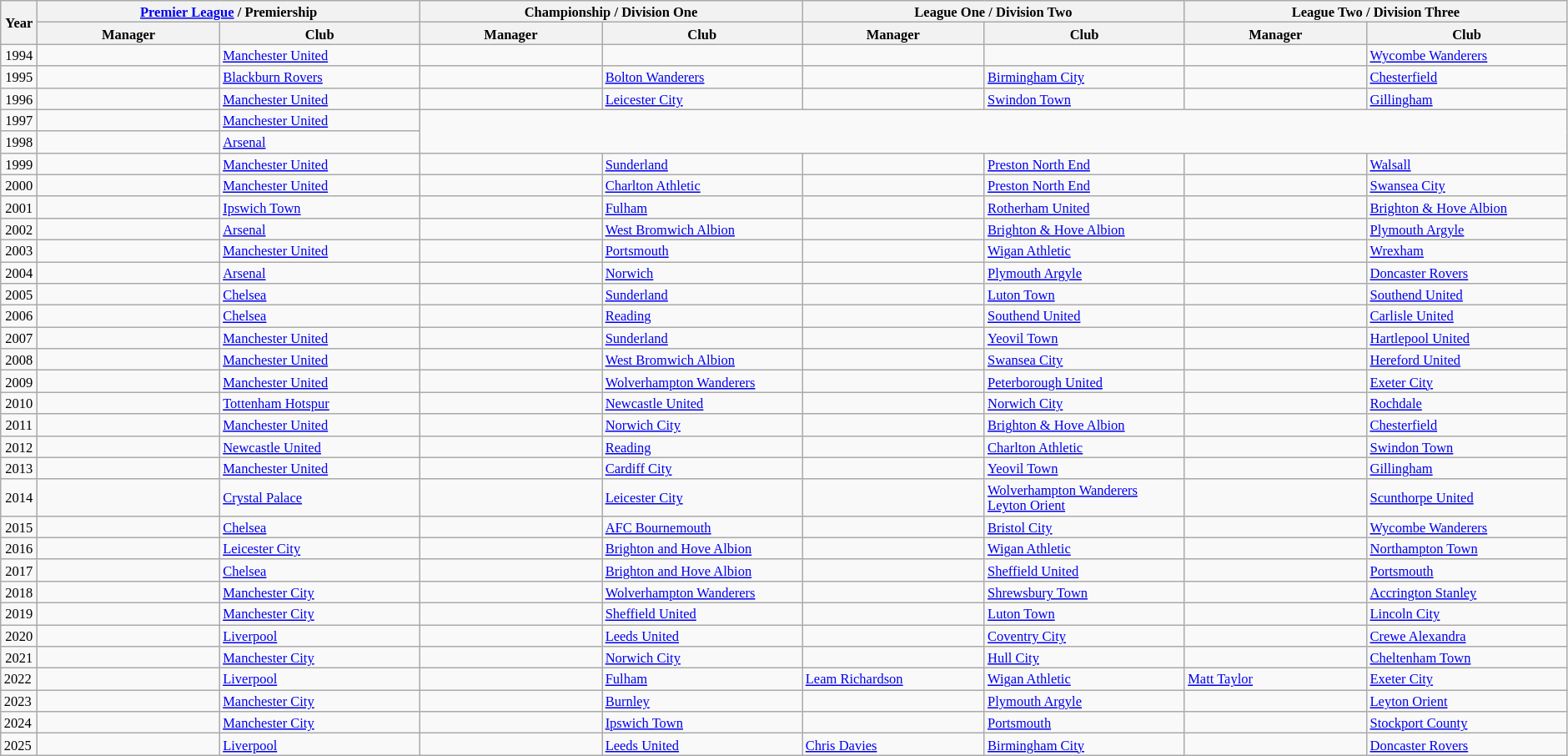<table class="wikitable" style="text-align: left; width=100%; font-size: 11px">
<tr>
<th rowspan="2" style="width:1%;" class="wikitable unsortable">Year</th>
<th colspan="2" style="width:21%;" class="unsortable"><a href='#'>Premier League</a> / Premiership</th>
<th colspan="2" style="width:21%;" class="unsortable">Championship / Division One</th>
<th colspan="2" style="width:21%;" class="unsortable">League One / Division Two</th>
<th colspan="2" style="width:21%;" class="unsortable">League Two / Division Three</th>
</tr>
<tr>
<th style="width:10%;" class="sortable">Manager</th>
<th style="width:11%;" class="sortable">Club</th>
<th style="width:10%;" class="sortable">Manager</th>
<th style="width:11%;" class="sortable">Club</th>
<th style="width:10%;" class="sortable">Manager</th>
<th style="width:11%;" class="sortable">Club</th>
<th style="width:10%;" class="sortable">Manager</th>
<th style="width:11%;" class="sortable">Club</th>
</tr>
<tr>
<td style="text-align:center;">1994</td>
<td> </td>
<td><a href='#'>Manchester United</a></td>
<td></td>
<td></td>
<td></td>
<td></td>
<td> </td>
<td><a href='#'>Wycombe Wanderers</a></td>
</tr>
<tr>
<td style="text-align:center;">1995</td>
<td> </td>
<td><a href='#'>Blackburn Rovers</a></td>
<td> </td>
<td><a href='#'>Bolton Wanderers</a></td>
<td> </td>
<td><a href='#'>Birmingham City</a></td>
<td> </td>
<td><a href='#'>Chesterfield</a></td>
</tr>
<tr>
<td style="text-align:center;">1996</td>
<td> </td>
<td><a href='#'>Manchester United</a></td>
<td> </td>
<td><a href='#'>Leicester City</a></td>
<td> </td>
<td><a href='#'>Swindon Town</a></td>
<td> </td>
<td><a href='#'>Gillingham</a></td>
</tr>
<tr>
<td style="text-align:center;">1997</td>
<td> </td>
<td><a href='#'>Manchester United</a></td>
</tr>
<tr>
<td style="text-align:center;">1998</td>
<td> </td>
<td><a href='#'>Arsenal</a></td>
</tr>
<tr>
<td style="text-align:center;">1999</td>
<td> </td>
<td><a href='#'>Manchester United</a></td>
<td> </td>
<td><a href='#'>Sunderland</a></td>
<td> </td>
<td><a href='#'>Preston North End</a></td>
<td> </td>
<td><a href='#'>Walsall</a></td>
</tr>
<tr>
<td style="text-align:center;">2000</td>
<td> </td>
<td><a href='#'>Manchester United</a></td>
<td> </td>
<td><a href='#'>Charlton Athletic</a></td>
<td> </td>
<td><a href='#'>Preston North End</a></td>
<td> </td>
<td><a href='#'>Swansea City</a></td>
</tr>
<tr>
<td style="text-align:center;">2001</td>
<td> </td>
<td><a href='#'>Ipswich Town</a></td>
<td> </td>
<td><a href='#'>Fulham</a></td>
<td> </td>
<td><a href='#'>Rotherham United</a></td>
<td> </td>
<td><a href='#'>Brighton & Hove Albion</a></td>
</tr>
<tr>
<td style="text-align:center;">2002</td>
<td> </td>
<td><a href='#'>Arsenal</a></td>
<td> </td>
<td><a href='#'>West Bromwich Albion</a></td>
<td> </td>
<td><a href='#'>Brighton & Hove Albion</a></td>
<td> </td>
<td><a href='#'>Plymouth Argyle</a></td>
</tr>
<tr>
<td style="text-align:center;">2003</td>
<td> </td>
<td><a href='#'>Manchester United</a></td>
<td> </td>
<td><a href='#'>Portsmouth</a></td>
<td> </td>
<td><a href='#'>Wigan Athletic</a></td>
<td> </td>
<td><a href='#'>Wrexham</a></td>
</tr>
<tr>
<td style="text-align:center;">2004</td>
<td>  </td>
<td><a href='#'>Arsenal</a></td>
<td> </td>
<td><a href='#'>Norwich</a></td>
<td>  </td>
<td><a href='#'>Plymouth Argyle</a></td>
<td> </td>
<td><a href='#'>Doncaster Rovers</a></td>
</tr>
<tr>
<td style="text-align:center;">2005</td>
<td>  </td>
<td><a href='#'>Chelsea</a></td>
<td>  </td>
<td><a href='#'>Sunderland</a></td>
<td> </td>
<td><a href='#'>Luton Town</a></td>
<td> </td>
<td><a href='#'>Southend United</a></td>
</tr>
<tr>
<td style="text-align:center;">2006</td>
<td></td>
<td><a href='#'>Chelsea</a></td>
<td> </td>
<td><a href='#'>Reading</a></td>
<td> </td>
<td><a href='#'>Southend United</a></td>
<td> </td>
<td><a href='#'>Carlisle United</a></td>
</tr>
<tr>
<td style="text-align:center;">2007</td>
<td>  </td>
<td><a href='#'>Manchester United</a></td>
<td> </td>
<td><a href='#'>Sunderland</a></td>
<td> </td>
<td><a href='#'>Yeovil Town</a></td>
<td> </td>
<td><a href='#'>Hartlepool United</a></td>
</tr>
<tr>
<td style="text-align:center;">2008</td>
<td> </td>
<td><a href='#'>Manchester United</a></td>
<td> </td>
<td><a href='#'>West Bromwich Albion</a></td>
<td> </td>
<td><a href='#'>Swansea City</a></td>
<td> </td>
<td><a href='#'>Hereford United</a></td>
</tr>
<tr>
<td style="text-align:center;">2009</td>
<td> </td>
<td><a href='#'>Manchester United</a></td>
<td> </td>
<td><a href='#'>Wolverhampton Wanderers</a></td>
<td> </td>
<td><a href='#'>Peterborough United</a></td>
<td>  </td>
<td><a href='#'>Exeter City</a></td>
</tr>
<tr>
<td style="text-align:center;">2010</td>
<td> </td>
<td><a href='#'>Tottenham Hotspur</a></td>
<td> </td>
<td><a href='#'>Newcastle United</a></td>
<td>  </td>
<td><a href='#'>Norwich City</a></td>
<td> </td>
<td><a href='#'>Rochdale</a></td>
</tr>
<tr>
<td style="text-align:center;">2011</td>
<td> </td>
<td><a href='#'>Manchester United</a></td>
<td> </td>
<td><a href='#'>Norwich City</a></td>
<td> </td>
<td><a href='#'>Brighton & Hove Albion</a></td>
<td> </td>
<td><a href='#'>Chesterfield</a></td>
</tr>
<tr>
<td style="text-align:center;">2012</td>
<td> </td>
<td><a href='#'>Newcastle United</a></td>
<td> </td>
<td><a href='#'>Reading</a></td>
<td> </td>
<td><a href='#'>Charlton Athletic</a></td>
<td> </td>
<td><a href='#'>Swindon Town</a></td>
</tr>
<tr>
<td style="text-align:center;">2013</td>
<td> </td>
<td><a href='#'>Manchester United</a></td>
<td> </td>
<td><a href='#'>Cardiff City</a></td>
<td> </td>
<td><a href='#'>Yeovil Town</a></td>
<td> </td>
<td><a href='#'>Gillingham</a></td>
</tr>
<tr>
<td style="text-align:center;">2014</td>
<td> </td>
<td><a href='#'>Crystal Palace</a></td>
<td> </td>
<td><a href='#'>Leicester City</a></td>
<td>  <br>  </td>
<td><a href='#'>Wolverhampton Wanderers</a> <br> <a href='#'>Leyton Orient</a></td>
<td> </td>
<td><a href='#'>Scunthorpe United</a></td>
</tr>
<tr>
<td style="text-align:center;">2015</td>
<td> </td>
<td><a href='#'>Chelsea</a></td>
<td> </td>
<td><a href='#'>AFC Bournemouth</a></td>
<td> </td>
<td><a href='#'>Bristol City</a></td>
<td> </td>
<td><a href='#'>Wycombe Wanderers</a></td>
</tr>
<tr>
<td style="text-align:center;">2016</td>
<td> </td>
<td><a href='#'>Leicester City</a></td>
<td> </td>
<td><a href='#'>Brighton and Hove Albion</a></td>
<td> </td>
<td><a href='#'>Wigan Athletic</a></td>
<td> </td>
<td><a href='#'>Northampton Town</a></td>
</tr>
<tr>
<td style="text-align:center;">2017</td>
<td> </td>
<td><a href='#'>Chelsea</a></td>
<td> </td>
<td><a href='#'>Brighton and Hove Albion</a></td>
<td> </td>
<td><a href='#'>Sheffield United</a></td>
<td> </td>
<td><a href='#'>Portsmouth</a></td>
</tr>
<tr>
<td style="text-align:center;">2018</td>
<td> </td>
<td><a href='#'>Manchester City</a></td>
<td> </td>
<td><a href='#'>Wolverhampton Wanderers</a></td>
<td> </td>
<td><a href='#'>Shrewsbury Town</a></td>
<td> </td>
<td><a href='#'>Accrington Stanley</a></td>
</tr>
<tr>
<td style="text-align:center;">2019</td>
<td> </td>
<td><a href='#'>Manchester City</a></td>
<td> </td>
<td><a href='#'>Sheffield United</a></td>
<td> </td>
<td><a href='#'>Luton Town</a></td>
<td> </td>
<td><a href='#'>Lincoln City</a></td>
</tr>
<tr>
<td style="text-align:center;">2020</td>
<td> </td>
<td><a href='#'>Liverpool</a></td>
<td> </td>
<td><a href='#'>Leeds United</a></td>
<td> </td>
<td><a href='#'>Coventry City</a></td>
<td> </td>
<td><a href='#'>Crewe Alexandra</a></td>
</tr>
<tr>
<td style="text-align:center;">2021</td>
<td> </td>
<td><a href='#'>Manchester City</a></td>
<td> </td>
<td><a href='#'>Norwich City</a></td>
<td> </td>
<td><a href='#'>Hull City</a></td>
<td> </td>
<td><a href='#'>Cheltenham Town</a></td>
</tr>
<tr>
<td>2022</td>
<td> </td>
<td><a href='#'>Liverpool</a></td>
<td> </td>
<td><a href='#'>Fulham</a></td>
<td> <a href='#'>Leam Richardson</a></td>
<td><a href='#'>Wigan Athletic</a></td>
<td> <a href='#'>Matt Taylor</a></td>
<td><a href='#'>Exeter City</a></td>
</tr>
<tr>
<td>2023</td>
<td> </td>
<td><a href='#'>Manchester City</a></td>
<td> </td>
<td><a href='#'>Burnley</a></td>
<td> </td>
<td><a href='#'>Plymouth Argyle</a></td>
<td> </td>
<td><a href='#'>Leyton Orient</a></td>
</tr>
<tr>
<td>2024</td>
<td> </td>
<td><a href='#'>Manchester City</a></td>
<td> </td>
<td><a href='#'>Ipswich Town</a></td>
<td> </td>
<td><a href='#'>Portsmouth</a></td>
<td> </td>
<td><a href='#'>Stockport County</a></td>
</tr>
<tr>
<td>2025</td>
<td> </td>
<td><a href='#'>Liverpool</a></td>
<td> </td>
<td><a href='#'>Leeds United</a></td>
<td> <a href='#'>Chris Davies</a></td>
<td><a href='#'>Birmingham City</a></td>
<td> </td>
<td><a href='#'>Doncaster Rovers</a></td>
</tr>
</table>
